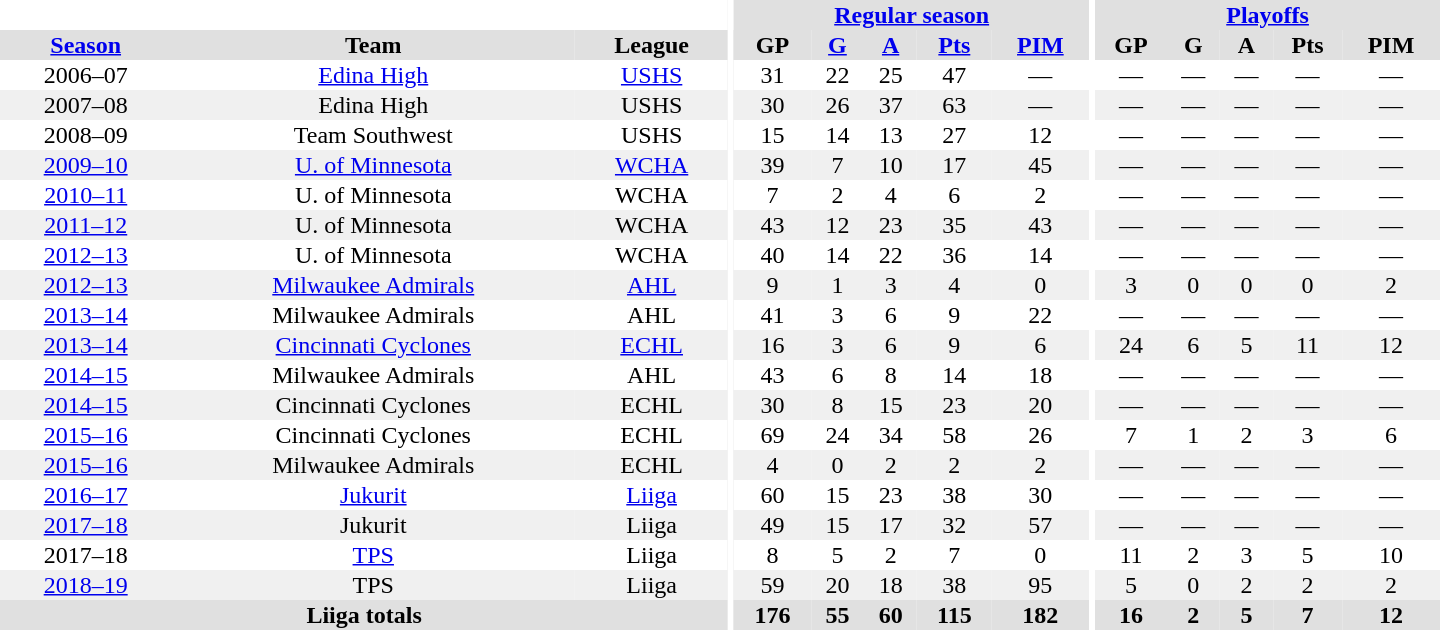<table border="0" cellpadding="1" cellspacing="0" style="text-align:center; width:60em">
<tr bgcolor="#e0e0e0">
<th colspan="3" bgcolor="#ffffff"></th>
<th rowspan="99" bgcolor="#ffffff"></th>
<th colspan="5"><a href='#'>Regular season</a></th>
<th rowspan="99" bgcolor="#ffffff"></th>
<th colspan="5"><a href='#'>Playoffs</a></th>
</tr>
<tr bgcolor="#e0e0e0">
<th><a href='#'>Season</a></th>
<th>Team</th>
<th>League</th>
<th>GP</th>
<th><a href='#'>G</a></th>
<th><a href='#'>A</a></th>
<th><a href='#'>Pts</a></th>
<th><a href='#'>PIM</a></th>
<th>GP</th>
<th>G</th>
<th>A</th>
<th>Pts</th>
<th>PIM</th>
</tr>
<tr ALIGN="center">
<td>2006–07</td>
<td><a href='#'>Edina High</a></td>
<td><a href='#'>USHS</a></td>
<td>31</td>
<td>22</td>
<td>25</td>
<td>47</td>
<td>—</td>
<td>—</td>
<td>—</td>
<td>—</td>
<td>—</td>
<td>—</td>
</tr>
<tr ALIGN="center" bgcolor="#f0f0f0">
<td>2007–08</td>
<td>Edina High</td>
<td>USHS</td>
<td>30</td>
<td>26</td>
<td>37</td>
<td>63</td>
<td>—</td>
<td>—</td>
<td>—</td>
<td>—</td>
<td>—</td>
<td>—</td>
</tr>
<tr ALIGN="center">
<td>2008–09</td>
<td>Team Southwest</td>
<td>USHS</td>
<td>15</td>
<td>14</td>
<td>13</td>
<td>27</td>
<td>12</td>
<td>—</td>
<td>—</td>
<td>—</td>
<td>—</td>
<td>—</td>
</tr>
<tr ALIGN="center" bgcolor="#f0f0f0">
<td><a href='#'>2009–10</a></td>
<td><a href='#'>U. of Minnesota</a></td>
<td><a href='#'>WCHA</a></td>
<td>39</td>
<td>7</td>
<td>10</td>
<td>17</td>
<td>45</td>
<td>—</td>
<td>—</td>
<td>—</td>
<td>—</td>
<td>—</td>
</tr>
<tr ALIGN="center">
<td><a href='#'>2010–11</a></td>
<td>U. of Minnesota</td>
<td>WCHA</td>
<td>7</td>
<td>2</td>
<td>4</td>
<td>6</td>
<td>2</td>
<td>—</td>
<td>—</td>
<td>—</td>
<td>—</td>
<td>—</td>
</tr>
<tr ALIGN="center" bgcolor="#f0f0f0">
<td><a href='#'>2011–12</a></td>
<td>U. of Minnesota</td>
<td>WCHA</td>
<td>43</td>
<td>12</td>
<td>23</td>
<td>35</td>
<td>43</td>
<td>—</td>
<td>—</td>
<td>—</td>
<td>—</td>
<td>—</td>
</tr>
<tr ALIGN="center">
<td><a href='#'>2012–13</a></td>
<td>U. of Minnesota</td>
<td>WCHA</td>
<td>40</td>
<td>14</td>
<td>22</td>
<td>36</td>
<td>14</td>
<td>—</td>
<td>—</td>
<td>—</td>
<td>—</td>
<td>—</td>
</tr>
<tr ALIGN="center" bgcolor="#f0f0f0">
<td><a href='#'>2012–13</a></td>
<td><a href='#'>Milwaukee Admirals</a></td>
<td><a href='#'>AHL</a></td>
<td>9</td>
<td>1</td>
<td>3</td>
<td>4</td>
<td>0</td>
<td>3</td>
<td>0</td>
<td>0</td>
<td>0</td>
<td>2</td>
</tr>
<tr ALIGN="center">
<td><a href='#'>2013–14</a></td>
<td>Milwaukee Admirals</td>
<td>AHL</td>
<td>41</td>
<td>3</td>
<td>6</td>
<td>9</td>
<td>22</td>
<td>—</td>
<td>—</td>
<td>—</td>
<td>—</td>
<td>—</td>
</tr>
<tr ALIGN="center" bgcolor="#f0f0f0">
<td><a href='#'>2013–14</a></td>
<td><a href='#'>Cincinnati Cyclones</a></td>
<td><a href='#'>ECHL</a></td>
<td>16</td>
<td>3</td>
<td>6</td>
<td>9</td>
<td>6</td>
<td>24</td>
<td>6</td>
<td>5</td>
<td>11</td>
<td>12</td>
</tr>
<tr ALIGN="center">
<td><a href='#'>2014–15</a></td>
<td>Milwaukee Admirals</td>
<td>AHL</td>
<td>43</td>
<td>6</td>
<td>8</td>
<td>14</td>
<td>18</td>
<td>—</td>
<td>—</td>
<td>—</td>
<td>—</td>
<td>—</td>
</tr>
<tr ALIGN="center" bgcolor="#f0f0f0">
<td><a href='#'>2014–15</a></td>
<td>Cincinnati Cyclones</td>
<td>ECHL</td>
<td>30</td>
<td>8</td>
<td>15</td>
<td>23</td>
<td>20</td>
<td>—</td>
<td>—</td>
<td>—</td>
<td>—</td>
<td>—</td>
</tr>
<tr ALIGN="center">
<td><a href='#'>2015–16</a></td>
<td>Cincinnati Cyclones</td>
<td>ECHL</td>
<td>69</td>
<td>24</td>
<td>34</td>
<td>58</td>
<td>26</td>
<td>7</td>
<td>1</td>
<td>2</td>
<td>3</td>
<td>6</td>
</tr>
<tr ALIGN="center" bgcolor="#f0f0f0">
<td><a href='#'>2015–16</a></td>
<td>Milwaukee Admirals</td>
<td>ECHL</td>
<td>4</td>
<td>0</td>
<td>2</td>
<td>2</td>
<td>2</td>
<td>—</td>
<td>—</td>
<td>—</td>
<td>—</td>
<td>—</td>
</tr>
<tr ALIGN="center">
<td><a href='#'>2016–17</a></td>
<td><a href='#'>Jukurit</a></td>
<td><a href='#'>Liiga</a></td>
<td>60</td>
<td>15</td>
<td>23</td>
<td>38</td>
<td>30</td>
<td>—</td>
<td>—</td>
<td>—</td>
<td>—</td>
<td>—</td>
</tr>
<tr ALIGN="center" bgcolor="#f0f0f0">
<td><a href='#'>2017–18</a></td>
<td>Jukurit</td>
<td>Liiga</td>
<td>49</td>
<td>15</td>
<td>17</td>
<td>32</td>
<td>57</td>
<td>—</td>
<td>—</td>
<td>—</td>
<td>—</td>
<td>—</td>
</tr>
<tr ALIGN="center">
<td>2017–18</td>
<td><a href='#'>TPS</a></td>
<td>Liiga</td>
<td>8</td>
<td>5</td>
<td>2</td>
<td>7</td>
<td>0</td>
<td>11</td>
<td>2</td>
<td>3</td>
<td>5</td>
<td>10</td>
</tr>
<tr ALIGN="center" bgcolor="#f0f0f0">
<td><a href='#'>2018–19</a></td>
<td>TPS</td>
<td>Liiga</td>
<td>59</td>
<td>20</td>
<td>18</td>
<td>38</td>
<td>95</td>
<td>5</td>
<td>0</td>
<td>2</td>
<td>2</td>
<td>2</td>
</tr>
<tr bgcolor="#e0e0e0">
<th colspan="3">Liiga totals</th>
<th>176</th>
<th>55</th>
<th>60</th>
<th>115</th>
<th>182</th>
<th>16</th>
<th>2</th>
<th>5</th>
<th>7</th>
<th>12</th>
</tr>
</table>
